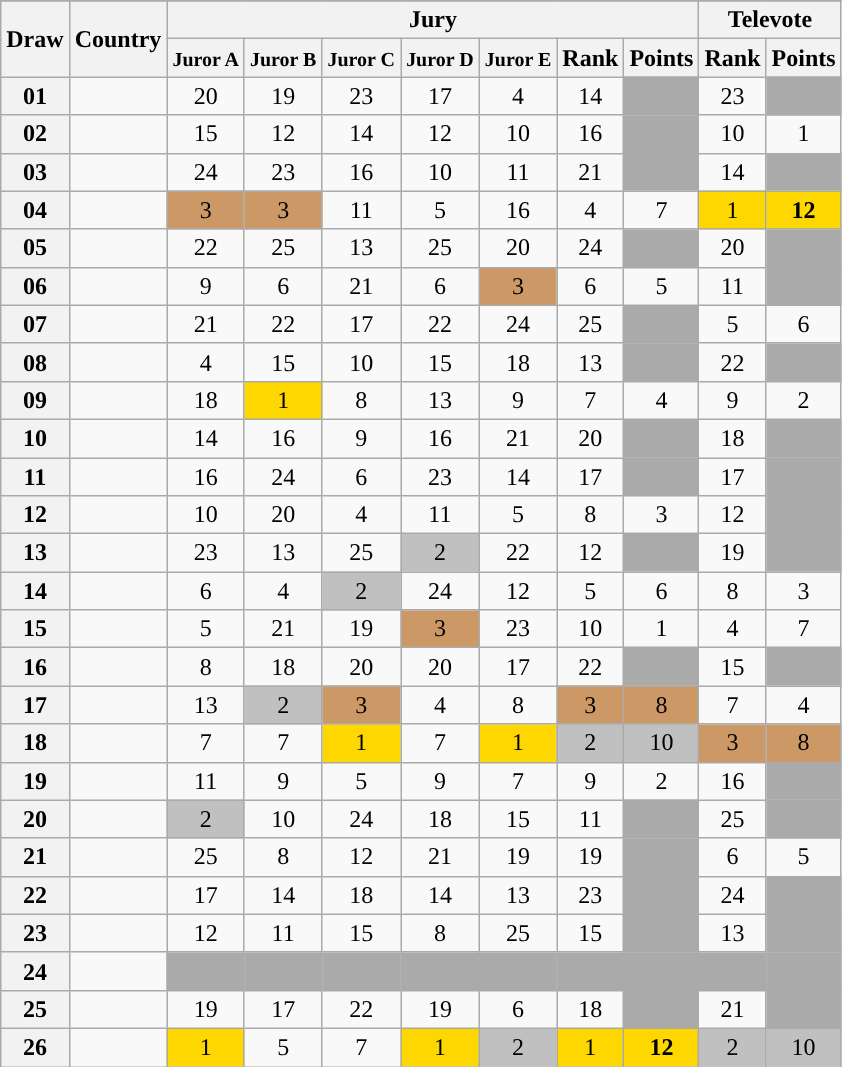<table class="sortable wikitable collapsible plainrowheaders" style="text-align:center;">
<tr>
</tr>
<tr>
<th scope="col" rowspan="2">Draw</th>
<th scope="col" rowspan="2">Country</th>
<th scope="col" colspan="7">Jury</th>
<th scope="col" colspan="2">Televote</th>
</tr>
<tr>
<th scope="col"><small>Juror A</small></th>
<th scope="col"><small>Juror B</small></th>
<th scope="col"><small>Juror C</small></th>
<th scope="col"><small>Juror D</small></th>
<th scope="col"><small>Juror E</small></th>
<th scope="col">Rank</th>
<th scope="col" class="unsortable">Points</th>
<th scope="col">Rank</th>
<th scope="col" class="unsortable">Points</th>
</tr>
<tr>
<th scope="row" style="text-align:center;">01</th>
<td style="text-align:left;"></td>
<td>20</td>
<td>19</td>
<td>23</td>
<td>17</td>
<td>4</td>
<td>14</td>
<td style="background:#AAAAAA;"></td>
<td>23</td>
<td style="background:#AAAAAA;"></td>
</tr>
<tr>
<th scope="row" style="text-align:center;">02</th>
<td style="text-align:left;"></td>
<td>15</td>
<td>12</td>
<td>14</td>
<td>12</td>
<td>10</td>
<td>16</td>
<td style="background:#AAAAAA;"></td>
<td>10</td>
<td>1</td>
</tr>
<tr>
<th scope="row" style="text-align:center;">03</th>
<td style="text-align:left;"></td>
<td>24</td>
<td>23</td>
<td>16</td>
<td>10</td>
<td>11</td>
<td>21</td>
<td style="background:#AAAAAA;"></td>
<td>14</td>
<td style="background:#AAAAAA;"></td>
</tr>
<tr>
<th scope="row" style="text-align:center;">04</th>
<td style="text-align:left;"></td>
<td style="background:#CC9966;">3</td>
<td style="background:#CC9966;">3</td>
<td>11</td>
<td>5</td>
<td>16</td>
<td>4</td>
<td>7</td>
<td style="background:gold;">1</td>
<td style="background:gold;"><strong>12</strong></td>
</tr>
<tr>
<th scope="row" style="text-align:center;">05</th>
<td style="text-align:left;"></td>
<td>22</td>
<td>25</td>
<td>13</td>
<td>25</td>
<td>20</td>
<td>24</td>
<td style="background:#AAAAAA;"></td>
<td>20</td>
<td style="background:#AAAAAA;"></td>
</tr>
<tr>
<th scope="row" style="text-align:center;">06</th>
<td style="text-align:left;"></td>
<td>9</td>
<td>6</td>
<td>21</td>
<td>6</td>
<td style="background:#CC9966;">3</td>
<td>6</td>
<td>5</td>
<td>11</td>
<td style="background:#AAAAAA;"></td>
</tr>
<tr>
<th scope="row" style="text-align:center;">07</th>
<td style="text-align:left;"></td>
<td>21</td>
<td>22</td>
<td>17</td>
<td>22</td>
<td>24</td>
<td>25</td>
<td style="background:#AAAAAA;"></td>
<td>5</td>
<td>6</td>
</tr>
<tr>
<th scope="row" style="text-align:center;">08</th>
<td style="text-align:left;"></td>
<td>4</td>
<td>15</td>
<td>10</td>
<td>15</td>
<td>18</td>
<td>13</td>
<td style="background:#AAAAAA;"></td>
<td>22</td>
<td style="background:#AAAAAA;"></td>
</tr>
<tr>
<th scope="row" style="text-align:center;">09</th>
<td style="text-align:left;"></td>
<td>18</td>
<td style="background:gold;">1</td>
<td>8</td>
<td>13</td>
<td>9</td>
<td>7</td>
<td>4</td>
<td>9</td>
<td>2</td>
</tr>
<tr>
<th scope="row" style="text-align:center;">10</th>
<td style="text-align:left;"></td>
<td>14</td>
<td>16</td>
<td>9</td>
<td>16</td>
<td>21</td>
<td>20</td>
<td style="background:#AAAAAA;"></td>
<td>18</td>
<td style="background:#AAAAAA;"></td>
</tr>
<tr>
<th scope="row" style="text-align:center;">11</th>
<td style="text-align:left;"></td>
<td>16</td>
<td>24</td>
<td>6</td>
<td>23</td>
<td>14</td>
<td>17</td>
<td style="background:#AAAAAA;"></td>
<td>17</td>
<td style="background:#AAAAAA;"></td>
</tr>
<tr>
<th scope="row" style="text-align:center;">12</th>
<td style="text-align:left;"></td>
<td>10</td>
<td>20</td>
<td>4</td>
<td>11</td>
<td>5</td>
<td>8</td>
<td>3</td>
<td>12</td>
<td style="background:#AAAAAA;"></td>
</tr>
<tr>
<th scope="row" style="text-align:center;">13</th>
<td style="text-align:left;"></td>
<td>23</td>
<td>13</td>
<td>25</td>
<td style="background:silver;">2</td>
<td>22</td>
<td>12</td>
<td style="background:#AAAAAA;"></td>
<td>19</td>
<td style="background:#AAAAAA;"></td>
</tr>
<tr>
<th scope="row" style="text-align:center;">14</th>
<td style="text-align:left;"></td>
<td>6</td>
<td>4</td>
<td style="background:silver;">2</td>
<td>24</td>
<td>12</td>
<td>5</td>
<td>6</td>
<td>8</td>
<td>3</td>
</tr>
<tr>
<th scope="row" style="text-align:center;">15</th>
<td style="text-align:left;"></td>
<td>5</td>
<td>21</td>
<td>19</td>
<td style="background:#CC9966;">3</td>
<td>23</td>
<td>10</td>
<td>1</td>
<td>4</td>
<td>7</td>
</tr>
<tr>
<th scope="row" style="text-align:center;">16</th>
<td style="text-align:left;"></td>
<td>8</td>
<td>18</td>
<td>20</td>
<td>20</td>
<td>17</td>
<td>22</td>
<td style="background:#AAAAAA;"></td>
<td>15</td>
<td style="background:#AAAAAA;"></td>
</tr>
<tr>
<th scope="row" style="text-align:center;">17</th>
<td style="text-align:left;"></td>
<td>13</td>
<td style="background:silver;">2</td>
<td style="background:#CC9966;">3</td>
<td>4</td>
<td>8</td>
<td style="background:#CC9966;">3</td>
<td style="background:#CC9966;">8</td>
<td>7</td>
<td>4</td>
</tr>
<tr>
<th scope="row" style="text-align:center;">18</th>
<td style="text-align:left;"></td>
<td>7</td>
<td>7</td>
<td style="background:gold;">1</td>
<td>7</td>
<td style="background:gold;">1</td>
<td style="background:silver;">2</td>
<td style="background:silver;">10</td>
<td style="background:#CC9966;">3</td>
<td style="background:#CC9966;">8</td>
</tr>
<tr>
<th scope="row" style="text-align:center;">19</th>
<td style="text-align:left;"></td>
<td>11</td>
<td>9</td>
<td>5</td>
<td>9</td>
<td>7</td>
<td>9</td>
<td>2</td>
<td>16</td>
<td style="background:#AAAAAA;"></td>
</tr>
<tr>
<th scope="row" style="text-align:center;">20</th>
<td style="text-align:left;"></td>
<td style="background:silver;">2</td>
<td>10</td>
<td>24</td>
<td>18</td>
<td>15</td>
<td>11</td>
<td style="background:#AAAAAA;"></td>
<td>25</td>
<td style="background:#AAAAAA;"></td>
</tr>
<tr>
<th scope="row" style="text-align:center;">21</th>
<td style="text-align:left;"></td>
<td>25</td>
<td>8</td>
<td>12</td>
<td>21</td>
<td>19</td>
<td>19</td>
<td style="background:#AAAAAA;"></td>
<td>6</td>
<td>5</td>
</tr>
<tr>
<th scope="row" style="text-align:center;">22</th>
<td style="text-align:left;"></td>
<td>17</td>
<td>14</td>
<td>18</td>
<td>14</td>
<td>13</td>
<td>23</td>
<td style="background:#AAAAAA;"></td>
<td>24</td>
<td style="background:#AAAAAA;"></td>
</tr>
<tr>
<th scope="row" style="text-align:center;">23</th>
<td style="text-align:left;"></td>
<td>12</td>
<td>11</td>
<td>15</td>
<td>8</td>
<td>25</td>
<td>15</td>
<td style="background:#AAAAAA;"></td>
<td>13</td>
<td style="background:#AAAAAA;"></td>
</tr>
<tr class=sortbottom>
<th scope="row" style="text-align:center;">24</th>
<td style="text-align:left;"></td>
<td style="background:#AAAAAA;"></td>
<td style="background:#AAAAAA;"></td>
<td style="background:#AAAAAA;"></td>
<td style="background:#AAAAAA;"></td>
<td style="background:#AAAAAA;"></td>
<td style="background:#AAAAAA;"></td>
<td style="background:#AAAAAA;"></td>
<td style="background:#AAAAAA;"></td>
<td style="background:#AAAAAA;"></td>
</tr>
<tr>
<th scope="row" style="text-align:center;">25</th>
<td style="text-align:left;"></td>
<td>19</td>
<td>17</td>
<td>22</td>
<td>19</td>
<td>6</td>
<td>18</td>
<td style="background:#AAAAAA;"></td>
<td>21</td>
<td style="background:#AAAAAA;"></td>
</tr>
<tr>
<th scope="row" style="text-align:center;">26</th>
<td style="text-align:left;"></td>
<td style="background:gold;">1</td>
<td>5</td>
<td>7</td>
<td style="background:gold;">1</td>
<td style="background:silver;">2</td>
<td style="background:gold;">1</td>
<td style="background:gold;"><strong>12</strong></td>
<td style="background:silver;">2</td>
<td style="background:silver;">10</td>
</tr>
</table>
